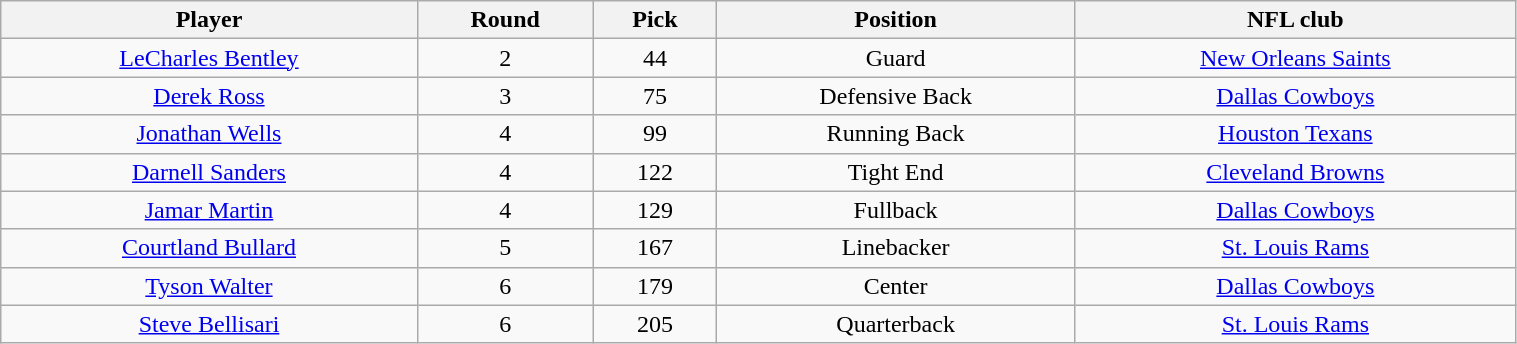<table class="wikitable" width="80%">
<tr>
<th>Player</th>
<th>Round</th>
<th>Pick</th>
<th>Position</th>
<th>NFL club</th>
</tr>
<tr align="center" bgcolor="">
<td><a href='#'>LeCharles Bentley</a></td>
<td>2</td>
<td>44</td>
<td>Guard</td>
<td><a href='#'>New Orleans Saints</a></td>
</tr>
<tr align="center" bgcolor="">
<td><a href='#'>Derek Ross</a></td>
<td>3</td>
<td>75</td>
<td>Defensive Back</td>
<td><a href='#'>Dallas Cowboys</a></td>
</tr>
<tr align="center" bgcolor="">
<td><a href='#'>Jonathan Wells</a></td>
<td>4</td>
<td>99</td>
<td>Running Back</td>
<td><a href='#'>Houston Texans</a></td>
</tr>
<tr align="center" bgcolor="">
<td><a href='#'>Darnell Sanders</a></td>
<td>4</td>
<td>122</td>
<td>Tight End</td>
<td><a href='#'>Cleveland Browns</a></td>
</tr>
<tr align="center" bgcolor="">
<td><a href='#'>Jamar Martin</a></td>
<td>4</td>
<td>129</td>
<td>Fullback</td>
<td><a href='#'>Dallas Cowboys</a></td>
</tr>
<tr align="center" bgcolor="">
<td><a href='#'>Courtland Bullard</a></td>
<td>5</td>
<td>167</td>
<td>Linebacker</td>
<td><a href='#'>St. Louis Rams</a></td>
</tr>
<tr align="center" bgcolor="">
<td><a href='#'>Tyson Walter</a></td>
<td>6</td>
<td>179</td>
<td>Center</td>
<td><a href='#'>Dallas Cowboys</a></td>
</tr>
<tr align="center" bgcolor="">
<td><a href='#'>Steve Bellisari</a></td>
<td>6</td>
<td>205</td>
<td>Quarterback</td>
<td><a href='#'>St. Louis Rams</a></td>
</tr>
</table>
